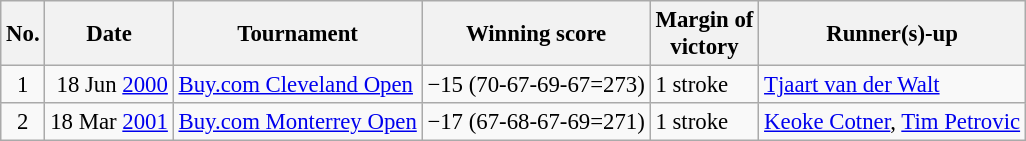<table class="wikitable" style="font-size:95%;">
<tr>
<th>No.</th>
<th>Date</th>
<th>Tournament</th>
<th>Winning score</th>
<th>Margin of<br>victory</th>
<th>Runner(s)-up</th>
</tr>
<tr>
<td align=center>1</td>
<td align=right>18 Jun <a href='#'>2000</a></td>
<td><a href='#'>Buy.com Cleveland Open</a></td>
<td>−15 (70-67-69-67=273)</td>
<td>1 stroke</td>
<td> <a href='#'>Tjaart van der Walt</a></td>
</tr>
<tr>
<td align=center>2</td>
<td align=right>18 Mar <a href='#'>2001</a></td>
<td><a href='#'>Buy.com Monterrey Open</a></td>
<td>−17 (67-68-67-69=271)</td>
<td>1 stroke</td>
<td> <a href='#'>Keoke Cotner</a>,  <a href='#'>Tim Petrovic</a></td>
</tr>
</table>
